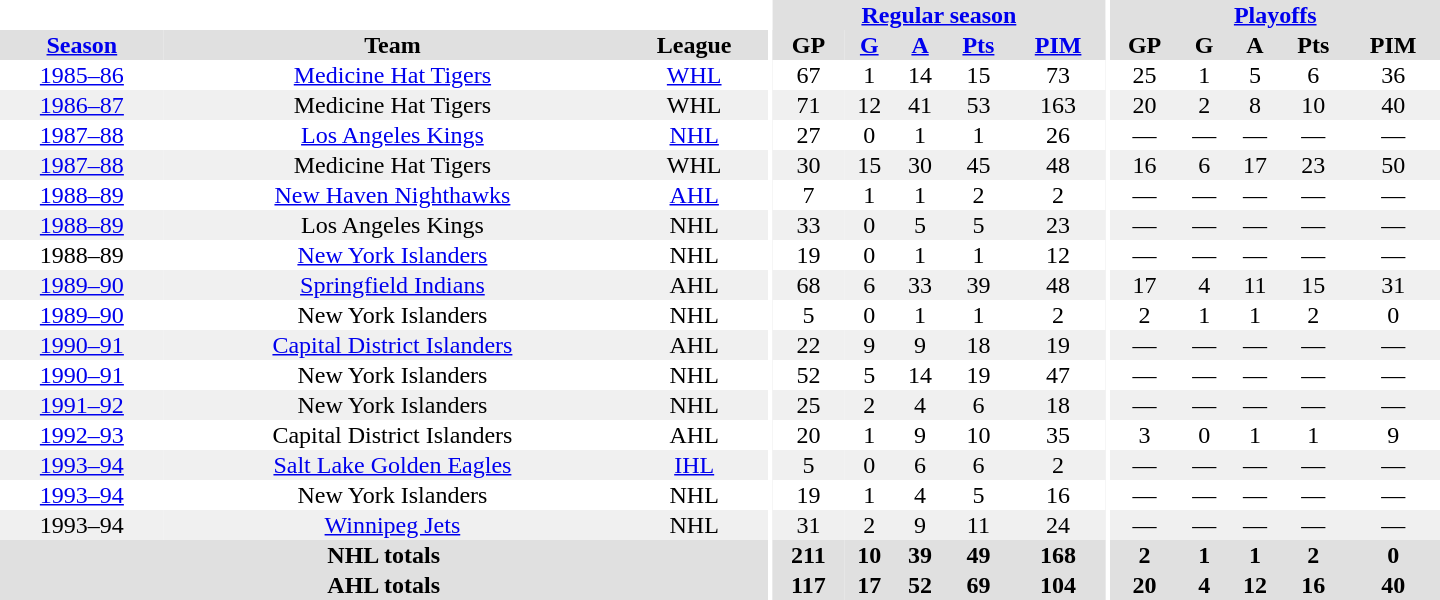<table border="0" cellpadding="1" cellspacing="0" style="text-align:center; width:60em">
<tr bgcolor="#e0e0e0">
<th colspan="3" bgcolor="#ffffff"></th>
<th rowspan="99" bgcolor="#ffffff"></th>
<th colspan="5"><a href='#'>Regular season</a></th>
<th rowspan="99" bgcolor="#ffffff"></th>
<th colspan="5"><a href='#'>Playoffs</a></th>
</tr>
<tr bgcolor="#e0e0e0">
<th><a href='#'>Season</a></th>
<th>Team</th>
<th>League</th>
<th>GP</th>
<th><a href='#'>G</a></th>
<th><a href='#'>A</a></th>
<th><a href='#'>Pts</a></th>
<th><a href='#'>PIM</a></th>
<th>GP</th>
<th>G</th>
<th>A</th>
<th>Pts</th>
<th>PIM</th>
</tr>
<tr>
<td><a href='#'>1985–86</a></td>
<td><a href='#'>Medicine Hat Tigers</a></td>
<td><a href='#'>WHL</a></td>
<td>67</td>
<td>1</td>
<td>14</td>
<td>15</td>
<td>73</td>
<td>25</td>
<td>1</td>
<td>5</td>
<td>6</td>
<td>36</td>
</tr>
<tr style="background:#f0f0f0;">
<td><a href='#'>1986–87</a></td>
<td>Medicine Hat Tigers</td>
<td>WHL</td>
<td>71</td>
<td>12</td>
<td>41</td>
<td>53</td>
<td>163</td>
<td>20</td>
<td>2</td>
<td>8</td>
<td>10</td>
<td>40</td>
</tr>
<tr>
<td><a href='#'>1987–88</a></td>
<td><a href='#'>Los Angeles Kings</a></td>
<td><a href='#'>NHL</a></td>
<td>27</td>
<td>0</td>
<td>1</td>
<td>1</td>
<td>26</td>
<td>—</td>
<td>—</td>
<td>—</td>
<td>—</td>
<td>—</td>
</tr>
<tr style="background:#f0f0f0;">
<td><a href='#'>1987–88</a></td>
<td>Medicine Hat Tigers</td>
<td>WHL</td>
<td>30</td>
<td>15</td>
<td>30</td>
<td>45</td>
<td>48</td>
<td>16</td>
<td>6</td>
<td>17</td>
<td>23</td>
<td>50</td>
</tr>
<tr>
<td><a href='#'>1988–89</a></td>
<td><a href='#'>New Haven Nighthawks</a></td>
<td><a href='#'>AHL</a></td>
<td>7</td>
<td>1</td>
<td>1</td>
<td>2</td>
<td>2</td>
<td>—</td>
<td>—</td>
<td>—</td>
<td>—</td>
<td>—</td>
</tr>
<tr style="background:#f0f0f0;">
<td><a href='#'>1988–89</a></td>
<td>Los Angeles Kings</td>
<td>NHL</td>
<td>33</td>
<td>0</td>
<td>5</td>
<td>5</td>
<td>23</td>
<td>—</td>
<td>—</td>
<td>—</td>
<td>—</td>
<td>—</td>
</tr>
<tr>
<td>1988–89</td>
<td><a href='#'>New York Islanders</a></td>
<td>NHL</td>
<td>19</td>
<td>0</td>
<td>1</td>
<td>1</td>
<td>12</td>
<td>—</td>
<td>—</td>
<td>—</td>
<td>—</td>
<td>—</td>
</tr>
<tr style="background:#f0f0f0;">
<td><a href='#'>1989–90</a></td>
<td><a href='#'>Springfield Indians</a></td>
<td>AHL</td>
<td>68</td>
<td>6</td>
<td>33</td>
<td>39</td>
<td>48</td>
<td>17</td>
<td>4</td>
<td>11</td>
<td>15</td>
<td>31</td>
</tr>
<tr>
<td><a href='#'>1989–90</a></td>
<td>New York Islanders</td>
<td>NHL</td>
<td>5</td>
<td>0</td>
<td>1</td>
<td>1</td>
<td>2</td>
<td>2</td>
<td>1</td>
<td>1</td>
<td>2</td>
<td>0</td>
</tr>
<tr style="background:#f0f0f0;">
<td><a href='#'>1990–91</a></td>
<td><a href='#'>Capital District Islanders</a></td>
<td>AHL</td>
<td>22</td>
<td>9</td>
<td>9</td>
<td>18</td>
<td>19</td>
<td>—</td>
<td>—</td>
<td>—</td>
<td>—</td>
<td>—</td>
</tr>
<tr>
<td><a href='#'>1990–91</a></td>
<td>New York Islanders</td>
<td>NHL</td>
<td>52</td>
<td>5</td>
<td>14</td>
<td>19</td>
<td>47</td>
<td>—</td>
<td>—</td>
<td>—</td>
<td>—</td>
<td>—</td>
</tr>
<tr style="background:#f0f0f0;">
<td><a href='#'>1991–92</a></td>
<td>New York Islanders</td>
<td>NHL</td>
<td>25</td>
<td>2</td>
<td>4</td>
<td>6</td>
<td>18</td>
<td>—</td>
<td>—</td>
<td>—</td>
<td>—</td>
<td>—</td>
</tr>
<tr>
<td><a href='#'>1992–93</a></td>
<td>Capital District Islanders</td>
<td>AHL</td>
<td>20</td>
<td>1</td>
<td>9</td>
<td>10</td>
<td>35</td>
<td>3</td>
<td>0</td>
<td>1</td>
<td>1</td>
<td>9</td>
</tr>
<tr style="background:#f0f0f0;">
<td><a href='#'>1993–94</a></td>
<td><a href='#'>Salt Lake Golden Eagles</a></td>
<td><a href='#'>IHL</a></td>
<td>5</td>
<td>0</td>
<td>6</td>
<td>6</td>
<td>2</td>
<td>—</td>
<td>—</td>
<td>—</td>
<td>—</td>
<td>—</td>
</tr>
<tr>
<td><a href='#'>1993–94</a></td>
<td>New York Islanders</td>
<td>NHL</td>
<td>19</td>
<td>1</td>
<td>4</td>
<td>5</td>
<td>16</td>
<td>—</td>
<td>—</td>
<td>—</td>
<td>—</td>
<td>—</td>
</tr>
<tr style="background:#f0f0f0;">
<td>1993–94</td>
<td><a href='#'>Winnipeg Jets</a></td>
<td>NHL</td>
<td>31</td>
<td>2</td>
<td>9</td>
<td>11</td>
<td>24</td>
<td>—</td>
<td>—</td>
<td>—</td>
<td>—</td>
<td>—</td>
</tr>
<tr style="background:#e0e0e0;">
<th colspan="3">NHL totals</th>
<th>211</th>
<th>10</th>
<th>39</th>
<th>49</th>
<th>168</th>
<th>2</th>
<th>1</th>
<th>1</th>
<th>2</th>
<th>0</th>
</tr>
<tr style="background:#e0e0e0;">
<th colspan="3">AHL totals</th>
<th>117</th>
<th>17</th>
<th>52</th>
<th>69</th>
<th>104</th>
<th>20</th>
<th>4</th>
<th>12</th>
<th>16</th>
<th>40</th>
</tr>
</table>
